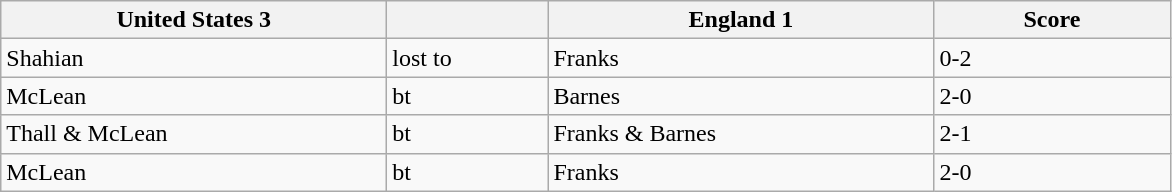<table class="wikitable">
<tr>
<th width=250> United States 3</th>
<th width=100></th>
<th width=250> England 1</th>
<th width=150>Score</th>
</tr>
<tr>
<td>Shahian</td>
<td>lost to</td>
<td>Franks</td>
<td>0-2</td>
</tr>
<tr>
<td>McLean</td>
<td>bt</td>
<td>Barnes</td>
<td>2-0</td>
</tr>
<tr>
<td>Thall & McLean</td>
<td>bt</td>
<td>Franks & Barnes</td>
<td>2-1</td>
</tr>
<tr>
<td>McLean</td>
<td>bt</td>
<td>Franks</td>
<td>2-0</td>
</tr>
</table>
